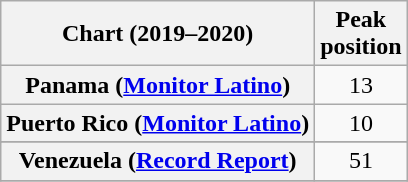<table class="wikitable sortable plainrowheaders" style="text-align:center">
<tr>
<th scope="col">Chart (2019–2020)</th>
<th scope="col">Peak<br>position</th>
</tr>
<tr>
<th scope="row">Panama (<a href='#'>Monitor Latino</a>)</th>
<td>13</td>
</tr>
<tr>
<th scope="row">Puerto Rico (<a href='#'>Monitor Latino</a>)</th>
<td>10</td>
</tr>
<tr>
</tr>
<tr>
</tr>
<tr>
</tr>
<tr>
</tr>
<tr>
<th scope="row">Venezuela (<a href='#'>Record Report</a>)</th>
<td>51</td>
</tr>
<tr>
</tr>
</table>
